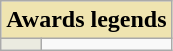<table class="wikitable">
<tr>
<th colspan="2" style="background:#efe4b0;">Awards legends</th>
</tr>
<tr>
<td style="background:#ebebe0; width:20px;"></td>
<td></td>
</tr>
</table>
